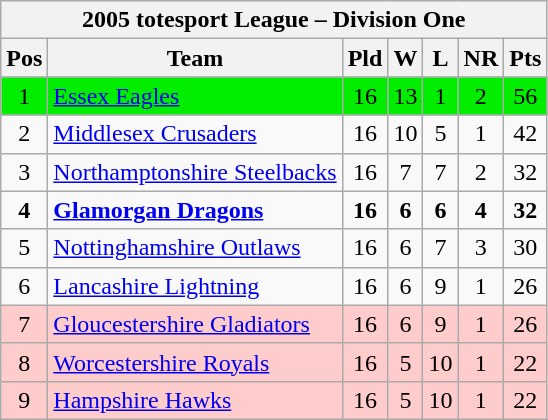<table class="wikitable" style="text-align:center">
<tr>
<th colspan="7">2005 totesport League – Division One</th>
</tr>
<tr bgcolor="#efefef">
<th>Pos</th>
<th>Team</th>
<th>Pld</th>
<th>W</th>
<th>L</th>
<th>NR</th>
<th>Pts</th>
</tr>
<tr bgcolor="#00ed00">
<td>1</td>
<td style="text-align:left"><a href='#'>Essex Eagles</a></td>
<td>16</td>
<td>13</td>
<td>1</td>
<td>2</td>
<td>56</td>
</tr>
<tr>
<td>2</td>
<td style="text-align:left"><a href='#'>Middlesex Crusaders</a></td>
<td>16</td>
<td>10</td>
<td>5</td>
<td>1</td>
<td>42</td>
</tr>
<tr>
<td>3</td>
<td style="text-align:left"><a href='#'>Northamptonshire Steelbacks</a></td>
<td>16</td>
<td>7</td>
<td>7</td>
<td>2</td>
<td>32</td>
</tr>
<tr>
<td><strong>4</strong></td>
<td style="text-align:left"><strong><a href='#'>Glamorgan Dragons</a></strong></td>
<td><strong>16</strong></td>
<td><strong>6</strong></td>
<td><strong>6</strong></td>
<td><strong>4</strong></td>
<td><strong>32</strong></td>
</tr>
<tr>
<td>5</td>
<td style="text-align:left"><a href='#'>Nottinghamshire Outlaws</a></td>
<td>16</td>
<td>6</td>
<td>7</td>
<td>3</td>
<td>30</td>
</tr>
<tr>
<td>6</td>
<td style="text-align:left"><a href='#'>Lancashire Lightning</a></td>
<td>16</td>
<td>6</td>
<td>9</td>
<td>1</td>
<td>26</td>
</tr>
<tr bgcolor="#ffcccc">
<td>7</td>
<td style="text-align:left"><a href='#'>Gloucestershire Gladiators</a></td>
<td>16</td>
<td>6</td>
<td>9</td>
<td>1</td>
<td>26</td>
</tr>
<tr bgcolor="#ffcccc">
<td>8</td>
<td style="text-align:left"><a href='#'>Worcestershire Royals</a></td>
<td>16</td>
<td>5</td>
<td>10</td>
<td>1</td>
<td>22</td>
</tr>
<tr bgcolor="#ffcccc">
<td>9</td>
<td style="text-align:left"><a href='#'>Hampshire Hawks</a></td>
<td>16</td>
<td>5</td>
<td>10</td>
<td>1</td>
<td>22</td>
</tr>
</table>
